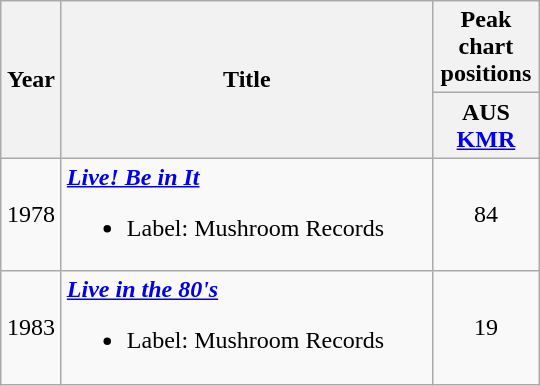<table class="wikitable">
<tr>
<th rowspan="2" width="33">Year</th>
<th rowspan="2" width="240">Title</th>
<th colspan="1">Peak chart positions</th>
</tr>
<tr>
<th style="width:4em">AUS<br><a href='#'>KMR</a><br></th>
</tr>
<tr>
<td align="center">1978</td>
<td><strong><em><a href='#'>Live! Be in It</a></em></strong><br><ul><li>Label: Mushroom Records</li></ul></td>
<td align="center">84</td>
</tr>
<tr>
<td align="center">1983</td>
<td><strong><em><a href='#'>Live in the 80's</a></em></strong><br><ul><li>Label: Mushroom Records</li></ul></td>
<td align="center">19</td>
</tr>
</table>
